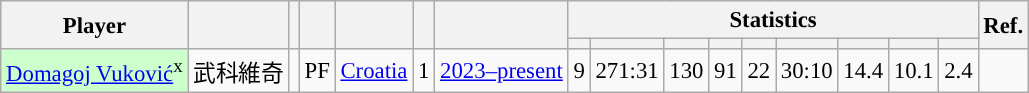<table class="wikitable sortable" style="font-size:95%; text-align:right;">
<tr>
<th rowspan="2">Player</th>
<th rowspan="2"></th>
<th rowspan="2"></th>
<th rowspan="2"></th>
<th rowspan="2"></th>
<th rowspan="2"></th>
<th rowspan="2"></th>
<th colspan="9">Statistics</th>
<th rowspan="2">Ref.</th>
</tr>
<tr>
<th></th>
<th></th>
<th></th>
<th></th>
<th></th>
<th></th>
<th></th>
<th></th>
<th></th>
</tr>
<tr>
<td align="left" bgcolor="#CCFFCC"><a href='#'>Domagoj Vuković</a><sup>x</sup></td>
<td align="left">武科維奇</td>
<td align="center"></td>
<td align="center">PF</td>
<td align="left"><a href='#'>Croatia</a></td>
<td align="center">1</td>
<td align="center"><a href='#'>2023–present</a></td>
<td>9</td>
<td>271:31</td>
<td>130</td>
<td>91</td>
<td>22</td>
<td>30:10</td>
<td>14.4</td>
<td>10.1</td>
<td>2.4</td>
<td align="center"></td>
</tr>
</table>
